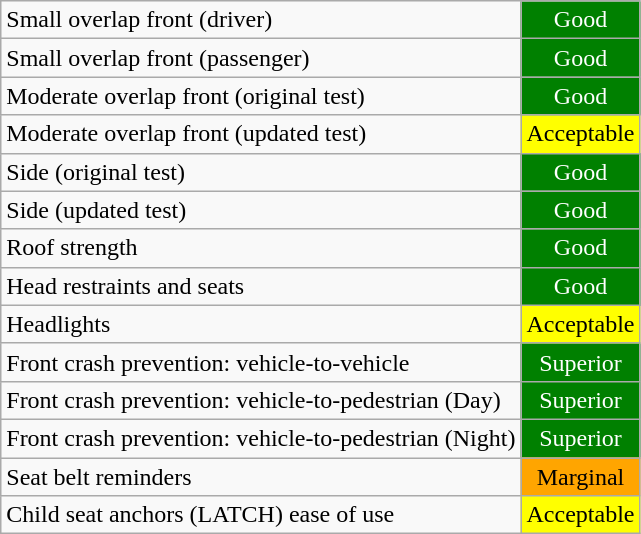<table class="wikitable">
<tr>
<td>Small overlap front (driver)</td>
<td colspan="1" style="text-align:center;color:white;background:green">Good</td>
</tr>
<tr>
<td>Small overlap front (passenger)</td>
<td colspan="1" style="text-align:center;color:white;background:green">Good</td>
</tr>
<tr>
<td>Moderate overlap front (original test)</td>
<td colspan="1" style="text-align:center;color:white;background:green">Good</td>
</tr>
<tr>
<td>Moderate overlap front (updated test)</td>
<td colspan="1" style="text-align:center;color:black;background:yellow">Acceptable</td>
</tr>
<tr>
<td>Side (original test)</td>
<td colspan="1" style="text-align:center;color:white;background:green">Good</td>
</tr>
<tr>
<td>Side (updated test)</td>
<td colspan="1" style="text-align:center;color:white;background:green">Good</td>
</tr>
<tr>
<td>Roof strength</td>
<td colspan="1" style="text-align:center;color:white;background:green">Good</td>
</tr>
<tr>
<td>Head restraints and seats</td>
<td colspan="1" style="text-align:center;color:white;background:green">Good</td>
</tr>
<tr>
<td>Headlights</td>
<td colspan="1" style="text-align:center;color:black;background:yellow">Acceptable</td>
</tr>
<tr>
<td>Front crash prevention: vehicle-to-vehicle</td>
<td colspan="1" style="text-align:center;color:white;background:green">Superior</td>
</tr>
<tr>
<td>Front crash prevention: vehicle-to-pedestrian (Day)</td>
<td colspan="1" style="text-align:center;color:white;background:green">Superior</td>
</tr>
<tr>
<td>Front crash prevention: vehicle-to-pedestrian (Night)</td>
<td colspan="1" style="text-align:center;color:white;background:green">Superior</td>
</tr>
<tr>
<td>Seat belt reminders</td>
<td colspan="1" style="text-align:center;color:black;background:orange">Marginal</td>
</tr>
<tr>
<td>Child seat anchors (LATCH) ease of use</td>
<td colspan="1" style="text-align:center;color:black;background:yellow">Acceptable</td>
</tr>
</table>
